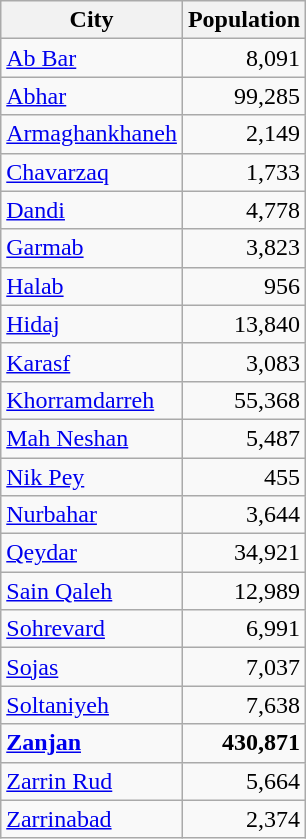<table class="wikitable sortable">
<tr>
<th>City</th>
<th>Population</th>
</tr>
<tr>
<td><a href='#'>Ab Bar</a></td>
<td style="text-align: right;">8,091</td>
</tr>
<tr>
<td><a href='#'>Abhar</a></td>
<td style="text-align: right;">99,285</td>
</tr>
<tr>
<td><a href='#'>Armaghankhaneh</a></td>
<td style="text-align: right;">2,149</td>
</tr>
<tr>
<td><a href='#'>Chavarzaq</a></td>
<td style="text-align: right;">1,733</td>
</tr>
<tr>
<td><a href='#'>Dandi</a></td>
<td style="text-align: right;">4,778</td>
</tr>
<tr>
<td><a href='#'>Garmab</a></td>
<td style="text-align: right;">3,823</td>
</tr>
<tr>
<td><a href='#'>Halab</a></td>
<td style="text-align: right;">956</td>
</tr>
<tr>
<td><a href='#'>Hidaj</a></td>
<td style="text-align: right;">13,840</td>
</tr>
<tr>
<td><a href='#'>Karasf</a></td>
<td style="text-align: right;">3,083</td>
</tr>
<tr>
<td><a href='#'>Khorramdarreh</a></td>
<td style="text-align: right;">55,368</td>
</tr>
<tr>
<td><a href='#'>Mah Neshan</a></td>
<td style="text-align: right;">5,487</td>
</tr>
<tr>
<td><a href='#'>Nik Pey</a></td>
<td style="text-align: right;">455</td>
</tr>
<tr>
<td><a href='#'>Nurbahar</a></td>
<td style="text-align: right;">3,644</td>
</tr>
<tr>
<td><a href='#'>Qeydar</a></td>
<td style="text-align: right;">34,921</td>
</tr>
<tr>
<td><a href='#'>Sain Qaleh</a></td>
<td style="text-align: right;">12,989</td>
</tr>
<tr>
<td><a href='#'>Sohrevard</a></td>
<td style="text-align: right;">6,991</td>
</tr>
<tr>
<td><a href='#'>Sojas</a></td>
<td style="text-align: right;">7,037</td>
</tr>
<tr>
<td><a href='#'>Soltaniyeh</a></td>
<td style="text-align: right;">7,638</td>
</tr>
<tr>
<td><strong><a href='#'>Zanjan</a></strong></td>
<td style="text-align: right;"><strong>430,871</strong></td>
</tr>
<tr>
<td><a href='#'>Zarrin Rud</a></td>
<td style="text-align: right;">5,664</td>
</tr>
<tr>
<td><a href='#'>Zarrinabad</a></td>
<td style="text-align: right;">2,374</td>
</tr>
</table>
